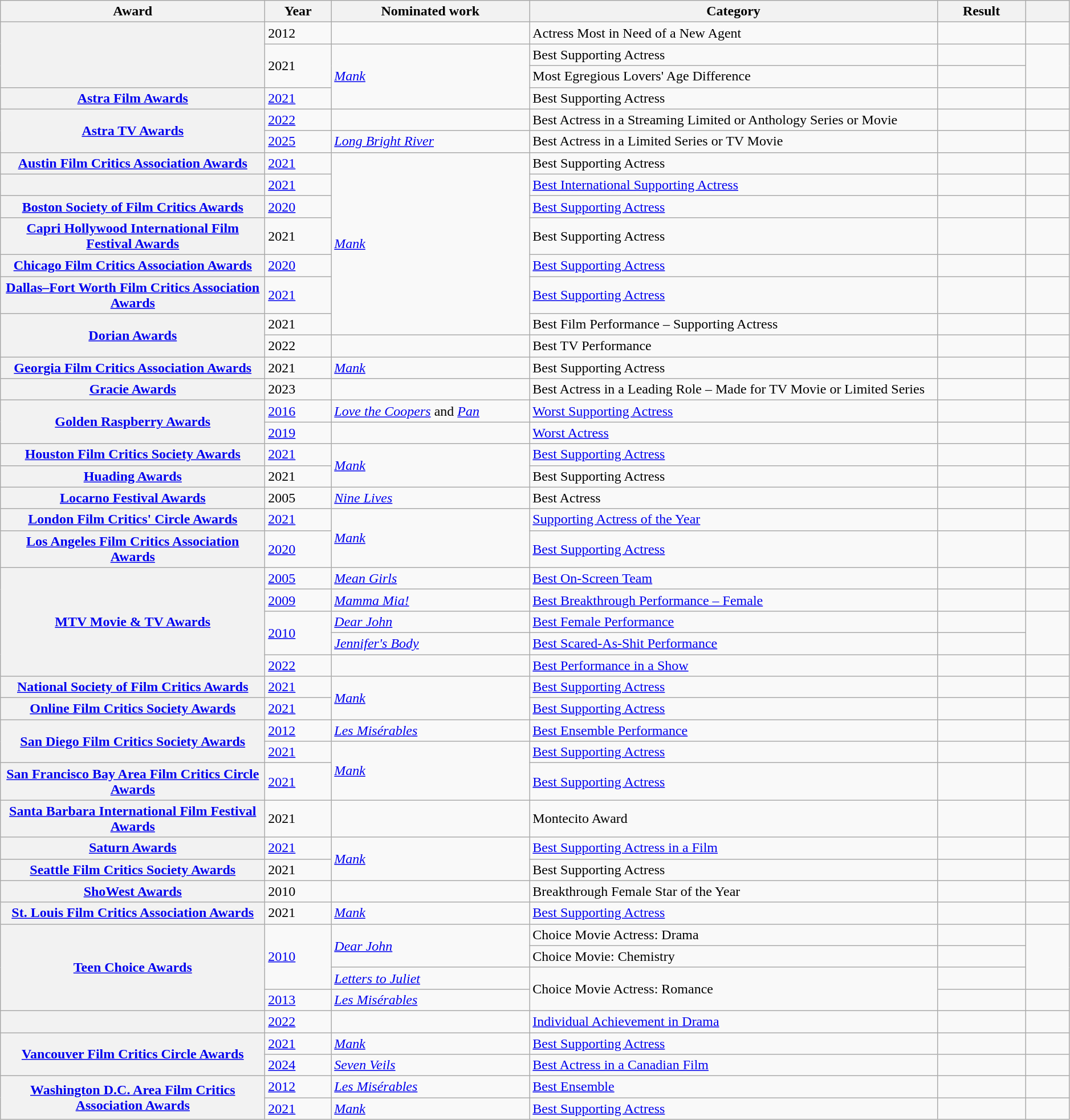<table class="wikitable sortable plainrowheaders" style="width:99%;">
<tr>
<th scope="col" style="width:24%;">Award</th>
<th scope="col" style="width:6%;">Year</th>
<th scope="col" style="width:18%;">Nominated work</th>
<th scope="col" style="width:37%;">Category</th>
<th scope="col" style="width:8%;">Result</th>
<th scope="col" style="width:4%;" class="unsortable"></th>
</tr>
<tr>
<th scope="row" rowspan="3"></th>
<td>2012</td>
<td></td>
<td>Actress Most in Need of a New Agent</td>
<td></td>
<td style="text-align:center;"></td>
</tr>
<tr>
<td rowspan="2">2021</td>
<td rowspan="3"><em><a href='#'>Mank</a></em></td>
<td>Best Supporting Actress</td>
<td></td>
<td style="text-align:center;" rowspan="2"></td>
</tr>
<tr>
<td>Most Egregious Lovers' Age Difference</td>
<td></td>
</tr>
<tr>
<th scope="row"><a href='#'>Astra Film Awards</a></th>
<td><a href='#'>2021</a></td>
<td>Best Supporting Actress</td>
<td></td>
<td style="text-align:center;"></td>
</tr>
<tr>
<th scope="row" rowspan="2"><a href='#'>Astra TV Awards</a></th>
<td><a href='#'>2022</a></td>
<td></td>
<td>Best Actress in a Streaming Limited or Anthology Series or Movie</td>
<td></td>
<td style="text-align:center;"></td>
</tr>
<tr>
<td><a href='#'>2025</a></td>
<td><em><a href='#'>Long Bright River</a></em></td>
<td>Best Actress in a Limited Series or TV Movie</td>
<td></td>
<td style="text-align:center;"></td>
</tr>
<tr>
<th scope="row"><a href='#'>Austin Film Critics Association Awards</a></th>
<td><a href='#'>2021</a></td>
<td rowspan="7"><em><a href='#'>Mank</a></em></td>
<td>Best Supporting Actress</td>
<td></td>
<td style="text-align:center;"></td>
</tr>
<tr>
<th scope="row"></th>
<td><a href='#'>2021</a></td>
<td><a href='#'>Best International Supporting Actress</a></td>
<td></td>
<td style="text-align:center;"></td>
</tr>
<tr>
<th scope="row"><a href='#'>Boston Society of Film Critics Awards</a></th>
<td><a href='#'>2020</a></td>
<td><a href='#'>Best Supporting Actress</a></td>
<td></td>
<td style="text-align:center;"></td>
</tr>
<tr>
<th scope="row"><a href='#'>Capri Hollywood International Film Festival Awards</a></th>
<td>2021</td>
<td>Best Supporting Actress</td>
<td></td>
<td style="text-align:center;"></td>
</tr>
<tr>
<th scope="row"><a href='#'>Chicago Film Critics Association Awards</a></th>
<td><a href='#'>2020</a></td>
<td><a href='#'>Best Supporting Actress</a></td>
<td></td>
<td style="text-align:center;"></td>
</tr>
<tr>
<th scope="row"><a href='#'>Dallas–Fort Worth Film Critics Association Awards</a></th>
<td><a href='#'>2021</a></td>
<td><a href='#'>Best Supporting Actress</a></td>
<td></td>
<td style="text-align:center;"></td>
</tr>
<tr>
<th scope="row" rowspan="2"><a href='#'>Dorian Awards</a></th>
<td>2021</td>
<td>Best Film Performance – Supporting Actress</td>
<td></td>
<td style="text-align:center;"></td>
</tr>
<tr>
<td>2022</td>
<td></td>
<td>Best TV Performance</td>
<td></td>
<td style="text-align:center;"></td>
</tr>
<tr>
<th scope="row"><a href='#'>Georgia Film Critics Association Awards</a></th>
<td>2021</td>
<td><em><a href='#'>Mank</a></em></td>
<td>Best Supporting Actress</td>
<td></td>
<td style="text-align:center;"></td>
</tr>
<tr>
<th scope="row"><a href='#'>Gracie Awards</a></th>
<td>2023</td>
<td></td>
<td>Best Actress in a Leading Role – Made for TV Movie or Limited Series</td>
<td></td>
<td style="text-align:center;"></td>
</tr>
<tr>
<th scope="row" rowspan="2"><a href='#'>Golden Raspberry Awards</a></th>
<td><a href='#'>2016</a></td>
<td><em><a href='#'>Love the Coopers</a></em> and <em><a href='#'>Pan</a></em></td>
<td><a href='#'>Worst Supporting Actress</a></td>
<td></td>
<td style="text-align:center;"></td>
</tr>
<tr>
<td><a href='#'>2019</a></td>
<td></td>
<td><a href='#'>Worst Actress</a></td>
<td></td>
<td style="text-align:center;"></td>
</tr>
<tr>
<th scope="row"><a href='#'>Houston Film Critics Society Awards</a></th>
<td><a href='#'>2021</a></td>
<td rowspan="2"><em><a href='#'>Mank</a></em></td>
<td><a href='#'>Best Supporting Actress</a></td>
<td></td>
<td style="text-align:center;"></td>
</tr>
<tr>
<th scope="row"><a href='#'>Huading Awards</a></th>
<td>2021</td>
<td>Best Supporting Actress</td>
<td></td>
<td style="text-align:center;"></td>
</tr>
<tr>
<th scope="row"><a href='#'>Locarno Festival Awards</a></th>
<td>2005</td>
<td><em><a href='#'>Nine Lives</a></em></td>
<td>Best Actress</td>
<td></td>
<td style="text-align:center;"></td>
</tr>
<tr>
<th scope="row"><a href='#'>London Film Critics' Circle Awards</a></th>
<td><a href='#'>2021</a></td>
<td rowspan="2"><em><a href='#'>Mank</a></em></td>
<td><a href='#'>Supporting Actress of the Year</a></td>
<td></td>
<td style="text-align:center;"></td>
</tr>
<tr>
<th scope="row"><a href='#'>Los Angeles Film Critics Association Awards</a></th>
<td><a href='#'>2020</a></td>
<td><a href='#'>Best Supporting Actress</a></td>
<td></td>
<td style="text-align:center;"></td>
</tr>
<tr>
<th scope="row" rowspan="5"><a href='#'>MTV Movie & TV Awards</a></th>
<td><a href='#'>2005</a></td>
<td><em><a href='#'>Mean Girls</a></em></td>
<td><a href='#'>Best On-Screen Team</a></td>
<td></td>
<td style="text-align:center;"></td>
</tr>
<tr>
<td><a href='#'>2009</a></td>
<td><em><a href='#'>Mamma Mia!</a></em></td>
<td><a href='#'>Best Breakthrough Performance – Female</a></td>
<td></td>
<td style="text-align:center;"></td>
</tr>
<tr>
<td rowspan="2"><a href='#'>2010</a></td>
<td><em><a href='#'>Dear John</a></em></td>
<td><a href='#'>Best Female Performance</a></td>
<td></td>
<td style="text-align:center;" rowspan="2"></td>
</tr>
<tr>
<td><em><a href='#'>Jennifer's Body</a></em></td>
<td><a href='#'>Best Scared-As-Shit Performance</a></td>
<td></td>
</tr>
<tr>
<td><a href='#'>2022</a></td>
<td></td>
<td><a href='#'>Best Performance in a Show</a></td>
<td></td>
<td style="text-align:center;"></td>
</tr>
<tr>
<th scope="row"><a href='#'>National Society of Film Critics Awards</a></th>
<td><a href='#'>2021</a></td>
<td rowspan="2"><em><a href='#'>Mank</a></em></td>
<td><a href='#'>Best Supporting Actress</a></td>
<td></td>
<td style="text-align:center;"></td>
</tr>
<tr>
<th scope="row"><a href='#'>Online Film Critics Society Awards</a></th>
<td><a href='#'>2021</a></td>
<td><a href='#'>Best Supporting Actress</a></td>
<td></td>
<td style="text-align:center;"></td>
</tr>
<tr>
<th scope="row" rowspan="2"><a href='#'>San Diego Film Critics Society Awards</a></th>
<td><a href='#'>2012</a></td>
<td><em><a href='#'>Les Misérables</a></em></td>
<td><a href='#'>Best Ensemble Performance</a></td>
<td></td>
<td style="text-align:center;"></td>
</tr>
<tr>
<td><a href='#'>2021</a></td>
<td rowspan="2"><em><a href='#'>Mank</a></em></td>
<td><a href='#'>Best Supporting Actress</a></td>
<td></td>
<td style="text-align:center;"></td>
</tr>
<tr>
<th scope="row"><a href='#'>San Francisco Bay Area Film Critics Circle Awards</a></th>
<td><a href='#'>2021</a></td>
<td><a href='#'>Best Supporting Actress</a></td>
<td></td>
<td style="text-align:center;"></td>
</tr>
<tr>
<th scope="row"><a href='#'>Santa Barbara International Film Festival Awards</a></th>
<td>2021</td>
<td></td>
<td>Montecito Award</td>
<td></td>
<td style="text-align:center;"></td>
</tr>
<tr>
<th scope="row"><a href='#'>Saturn Awards</a></th>
<td><a href='#'>2021</a></td>
<td rowspan="2"><em><a href='#'>Mank</a></em></td>
<td><a href='#'>Best Supporting Actress in a Film</a></td>
<td></td>
<td style="text-align:center;"></td>
</tr>
<tr>
<th scope="row"><a href='#'>Seattle Film Critics Society Awards</a></th>
<td>2021</td>
<td>Best Supporting Actress</td>
<td></td>
<td style="text-align:center;"></td>
</tr>
<tr>
<th scope="row"><a href='#'>ShoWest Awards</a></th>
<td>2010</td>
<td></td>
<td>Breakthrough Female Star of the Year</td>
<td></td>
<td style="text-align:center;"></td>
</tr>
<tr>
<th scope="row"><a href='#'>St. Louis Film Critics Association Awards</a></th>
<td>2021</td>
<td><em><a href='#'>Mank</a></em></td>
<td><a href='#'>Best Supporting Actress</a></td>
<td></td>
<td style="text-align:center;"></td>
</tr>
<tr>
<th scope="row" rowspan="4"><a href='#'>Teen Choice Awards</a></th>
<td rowspan="3"><a href='#'>2010</a></td>
<td rowspan="2"><em><a href='#'>Dear John</a></em></td>
<td>Choice Movie Actress: Drama</td>
<td></td>
<td style="text-align:center;" rowspan="3"><br></td>
</tr>
<tr>
<td>Choice Movie: Chemistry</td>
<td></td>
</tr>
<tr>
<td><em><a href='#'>Letters to Juliet</a></em></td>
<td rowspan="2">Choice Movie Actress: Romance</td>
<td></td>
</tr>
<tr>
<td><a href='#'>2013</a></td>
<td><em><a href='#'>Les Misérables</a></em></td>
<td></td>
<td style="text-align:center;"></td>
</tr>
<tr>
<th scope="row"></th>
<td><a href='#'>2022</a></td>
<td></td>
<td><a href='#'>Individual Achievement in Drama</a></td>
<td></td>
<td style="text-align:center;"></td>
</tr>
<tr>
<th scope="row" rowspan="2"><a href='#'>Vancouver Film Critics Circle Awards</a></th>
<td><a href='#'>2021</a></td>
<td><em><a href='#'>Mank</a></em></td>
<td><a href='#'>Best Supporting Actress</a></td>
<td></td>
<td style="text-align:center;"></td>
</tr>
<tr>
<td><a href='#'>2024</a></td>
<td><em><a href='#'>Seven Veils</a></em></td>
<td><a href='#'>Best Actress in a Canadian Film</a></td>
<td></td>
<td style="text-align:center;"></td>
</tr>
<tr>
<th scope="row" rowspan="2"><a href='#'>Washington D.C. Area Film Critics Association Awards</a></th>
<td><a href='#'>2012</a></td>
<td><em><a href='#'>Les Misérables</a></em></td>
<td><a href='#'>Best Ensemble</a></td>
<td></td>
<td style="text-align:center;"></td>
</tr>
<tr>
<td><a href='#'>2021</a></td>
<td><em><a href='#'>Mank</a></em></td>
<td><a href='#'>Best Supporting Actress</a></td>
<td></td>
<td style="text-align:center;"></td>
</tr>
</table>
